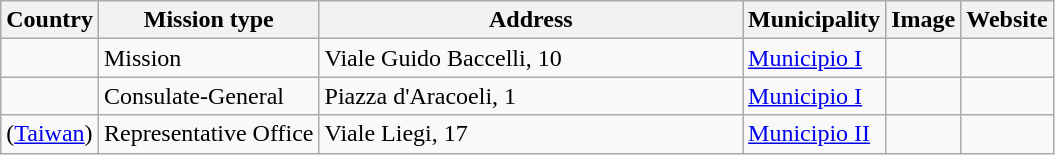<table class="wikitable sortable">
<tr>
<th>Country</th>
<th>Mission type</th>
<th width=275px>Address</th>
<th>Municipality</th>
<th>Image</th>
<th>Website</th>
</tr>
<tr>
<td></td>
<td>Mission</td>
<td>Viale Guido Baccelli, 10</td>
<td><a href='#'>Municipio I</a></td>
<td></td>
<td></td>
</tr>
<tr>
<td></td>
<td>Consulate-General</td>
<td>Piazza d'Aracoeli, 1</td>
<td><a href='#'>Municipio I</a></td>
<td></td>
<td></td>
</tr>
<tr>
<td> (<a href='#'>Taiwan</a>)</td>
<td>Representative Office</td>
<td>Viale Liegi, 17</td>
<td><a href='#'>Municipio II</a></td>
<td></td>
<td></td>
</tr>
</table>
